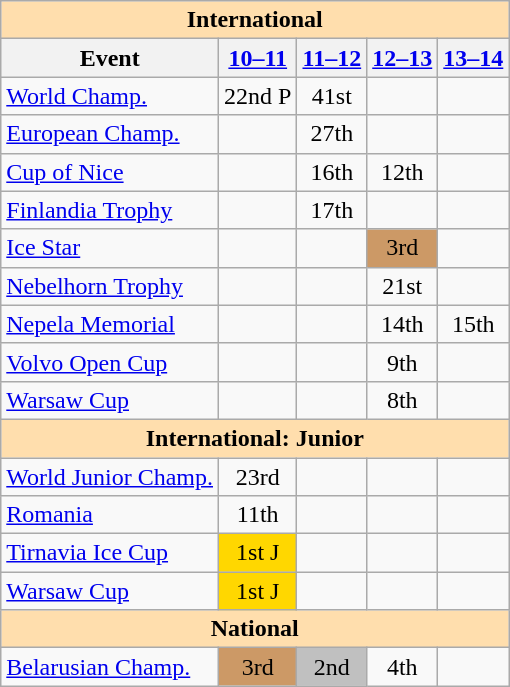<table class="wikitable" style="text-align:center">
<tr>
<th colspan="5" style="background-color: #ffdead; " align="center">International</th>
</tr>
<tr>
<th>Event</th>
<th><a href='#'>10–11</a></th>
<th><a href='#'>11–12</a></th>
<th><a href='#'>12–13</a></th>
<th><a href='#'>13–14</a></th>
</tr>
<tr>
<td align=left><a href='#'>World Champ.</a></td>
<td>22nd P</td>
<td>41st</td>
<td></td>
<td></td>
</tr>
<tr>
<td align=left><a href='#'>European Champ.</a></td>
<td></td>
<td>27th</td>
<td></td>
<td></td>
</tr>
<tr>
<td align=left><a href='#'>Cup of Nice</a></td>
<td></td>
<td>16th</td>
<td>12th</td>
<td></td>
</tr>
<tr>
<td align=left><a href='#'>Finlandia Trophy</a></td>
<td></td>
<td>17th</td>
<td></td>
<td></td>
</tr>
<tr>
<td align=left><a href='#'>Ice Star</a></td>
<td></td>
<td></td>
<td bgcolor=cc9966>3rd</td>
<td></td>
</tr>
<tr>
<td align=left><a href='#'>Nebelhorn Trophy</a></td>
<td></td>
<td></td>
<td>21st</td>
<td></td>
</tr>
<tr>
<td align=left><a href='#'>Nepela Memorial</a></td>
<td></td>
<td></td>
<td>14th</td>
<td>15th</td>
</tr>
<tr>
<td align=left><a href='#'>Volvo Open Cup</a></td>
<td></td>
<td></td>
<td>9th</td>
<td></td>
</tr>
<tr>
<td align=left><a href='#'>Warsaw Cup</a></td>
<td></td>
<td></td>
<td>8th</td>
<td></td>
</tr>
<tr>
<th colspan="5" style="background-color: #ffdead; " align="center">International: Junior</th>
</tr>
<tr>
<td align=left><a href='#'>World Junior Champ.</a></td>
<td>23rd</td>
<td></td>
<td></td>
<td></td>
</tr>
<tr>
<td align=left> <a href='#'>Romania</a></td>
<td>11th</td>
<td></td>
<td></td>
<td></td>
</tr>
<tr>
<td align=left><a href='#'>Tirnavia Ice Cup</a></td>
<td bgcolor="gold">1st J</td>
<td></td>
<td></td>
<td></td>
</tr>
<tr>
<td align=left><a href='#'>Warsaw Cup</a></td>
<td bgcolor="gold">1st J</td>
<td></td>
<td></td>
<td></td>
</tr>
<tr>
<th colspan="5" style="background-color: #ffdead; " align="center">National</th>
</tr>
<tr>
<td align=left><a href='#'>Belarusian Champ.</a></td>
<td bgcolor="cc9966">3rd</td>
<td bgcolor=silver>2nd</td>
<td>4th</td>
<td></td>
</tr>
</table>
